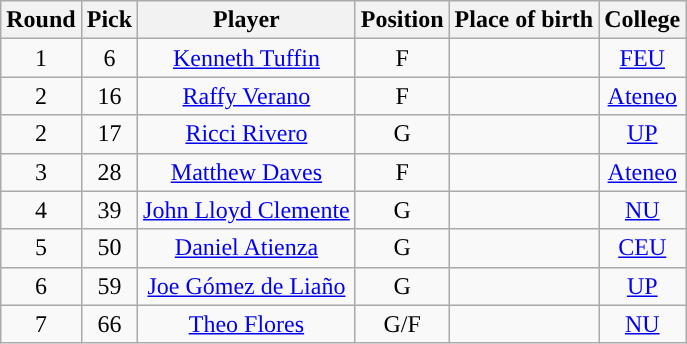<table class="wikitable sortable sortable" style="text-align:center">
<tr>
<th>Round</th>
<th>Pick</th>
<th>Player</th>
<th>Position</th>
<th>Place of birth</th>
<th>College</th>
</tr>
<tr>
<td>1</td>
<td>6</td>
<td><a href='#'>Kenneth Tuffin</a></td>
<td>F</td>
<td></td>
<td><a href='#'>FEU</a></td>
</tr>
<tr>
<td>2</td>
<td>16</td>
<td><a href='#'>Raffy Verano</a></td>
<td>F</td>
<td></td>
<td><a href='#'>Ateneo</a></td>
</tr>
<tr>
<td>2</td>
<td>17</td>
<td><a href='#'>Ricci Rivero</a></td>
<td>G</td>
<td></td>
<td><a href='#'>UP</a></td>
</tr>
<tr>
<td>3</td>
<td>28</td>
<td><a href='#'>Matthew Daves</a></td>
<td>F</td>
<td></td>
<td><a href='#'>Ateneo</a></td>
</tr>
<tr>
<td>4</td>
<td>39</td>
<td><a href='#'>John Lloyd Clemente</a></td>
<td>G</td>
<td></td>
<td><a href='#'>NU</a></td>
</tr>
<tr>
<td>5</td>
<td>50</td>
<td><a href='#'>Daniel Atienza</a></td>
<td>G</td>
<td></td>
<td><a href='#'>CEU</a></td>
</tr>
<tr>
<td>6</td>
<td>59</td>
<td><a href='#'>Joe Gómez de Liaño</a></td>
<td>G</td>
<td></td>
<td><a href='#'>UP</a></td>
</tr>
<tr>
<td>7</td>
<td>66</td>
<td><a href='#'>Theo Flores</a></td>
<td>G/F</td>
<td></td>
<td><a href='#'>NU</a></td>
</tr>
</table>
